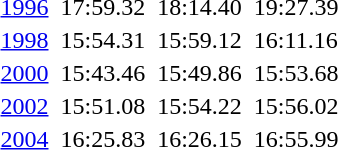<table>
<tr valign="top">
<td><a href='#'>1996</a><br></td>
<td></td>
<td>17:59.32</td>
<td></td>
<td>18:14.40</td>
<td></td>
<td>19:27.39</td>
</tr>
<tr valign="top">
<td><a href='#'>1998</a><br></td>
<td></td>
<td>15:54.31</td>
<td></td>
<td>15:59.12</td>
<td></td>
<td>16:11.16</td>
</tr>
<tr valign="top">
<td><a href='#'>2000</a><br></td>
<td></td>
<td>15:43.46</td>
<td></td>
<td>15:49.86</td>
<td></td>
<td>15:53.68</td>
</tr>
<tr valign="top">
<td><a href='#'>2002</a><br></td>
<td></td>
<td>15:51.08</td>
<td></td>
<td>15:54.22</td>
<td></td>
<td>15:56.02</td>
</tr>
<tr valign="top">
<td><a href='#'>2004</a><br></td>
<td></td>
<td>16:25.83</td>
<td></td>
<td>16:26.15</td>
<td></td>
<td>16:55.99</td>
</tr>
</table>
